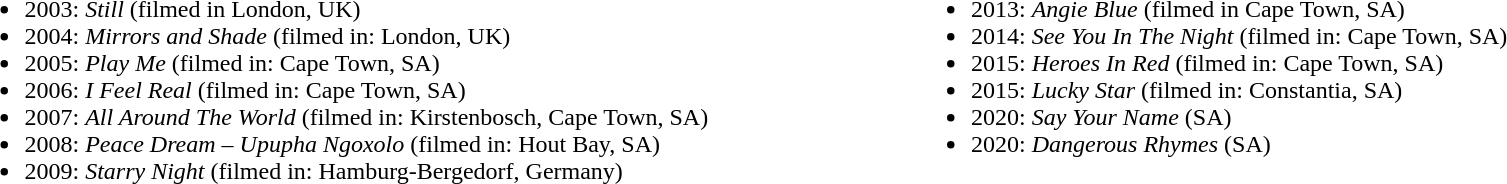<table style="width:100%;">
<tr>
<td style="vertical-align:top; width:50%;"><br><ul><li>2003: <em>Still</em> (filmed in London, UK)</li><li>2004: <em>Mirrors and Shade</em> (filmed in: London, UK)</li><li>2005: <em>Play Me</em> (filmed in: Cape Town, SA)</li><li>2006: <em>I Feel Real</em> (filmed in: Cape Town, SA)</li><li>2007: <em>All Around The World</em> (filmed in: Kirstenbosch, Cape Town, SA)</li><li>2008: <em>Peace Dream – Upupha Ngoxolo</em> (filmed in: Hout Bay, SA)</li><li>2009: <em>Starry Night</em> (filmed in: Hamburg-Bergedorf, Germany)</li></ul></td>
<td style="vertical-align:top; width:50%;"><br><ul><li>2013: <em>Angie Blue</em> (filmed in Cape Town, SA)</li><li>2014: <em>See You In The Night</em> (filmed in: Cape Town, SA)</li><li>2015: <em>Heroes In Red</em> (filmed in: Cape Town, SA)</li><li>2015: <em>Lucky Star</em> (filmed in: Constantia, SA)</li><li>2020: <em>Say Your Name</em> (SA)</li><li>2020: <em>Dangerous Rhymes</em> (SA)</li></ul></td>
</tr>
</table>
